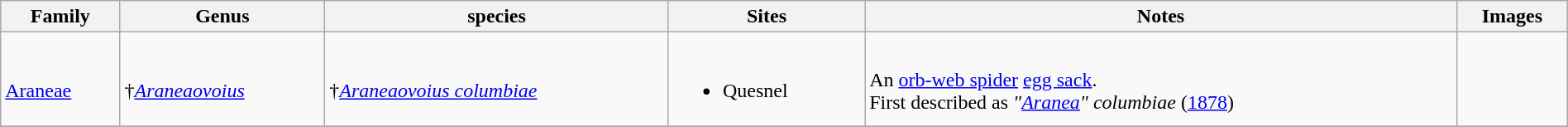<table class="wikitable sortable"  style="margin:auto; width:100%;">
<tr>
<th>Family</th>
<th>Genus</th>
<th>species</th>
<th>Sites</th>
<th>Notes</th>
<th>Images</th>
</tr>
<tr>
<td><br><a href='#'>Araneae</a></td>
<td><br>†<em><a href='#'>Araneaovoius</a></em></td>
<td><br>†<em><a href='#'>Araneaovoius columbiae</a></em></td>
<td><br><ul><li>Quesnel</li></ul></td>
<td><br>An <a href='#'>orb-web spider</a> <a href='#'>egg sack</a>.<br> First described as <em>"<a href='#'>Aranea</a>" columbiae</em> (<a href='#'>1878</a>)</td>
<td><br></td>
</tr>
<tr>
</tr>
</table>
